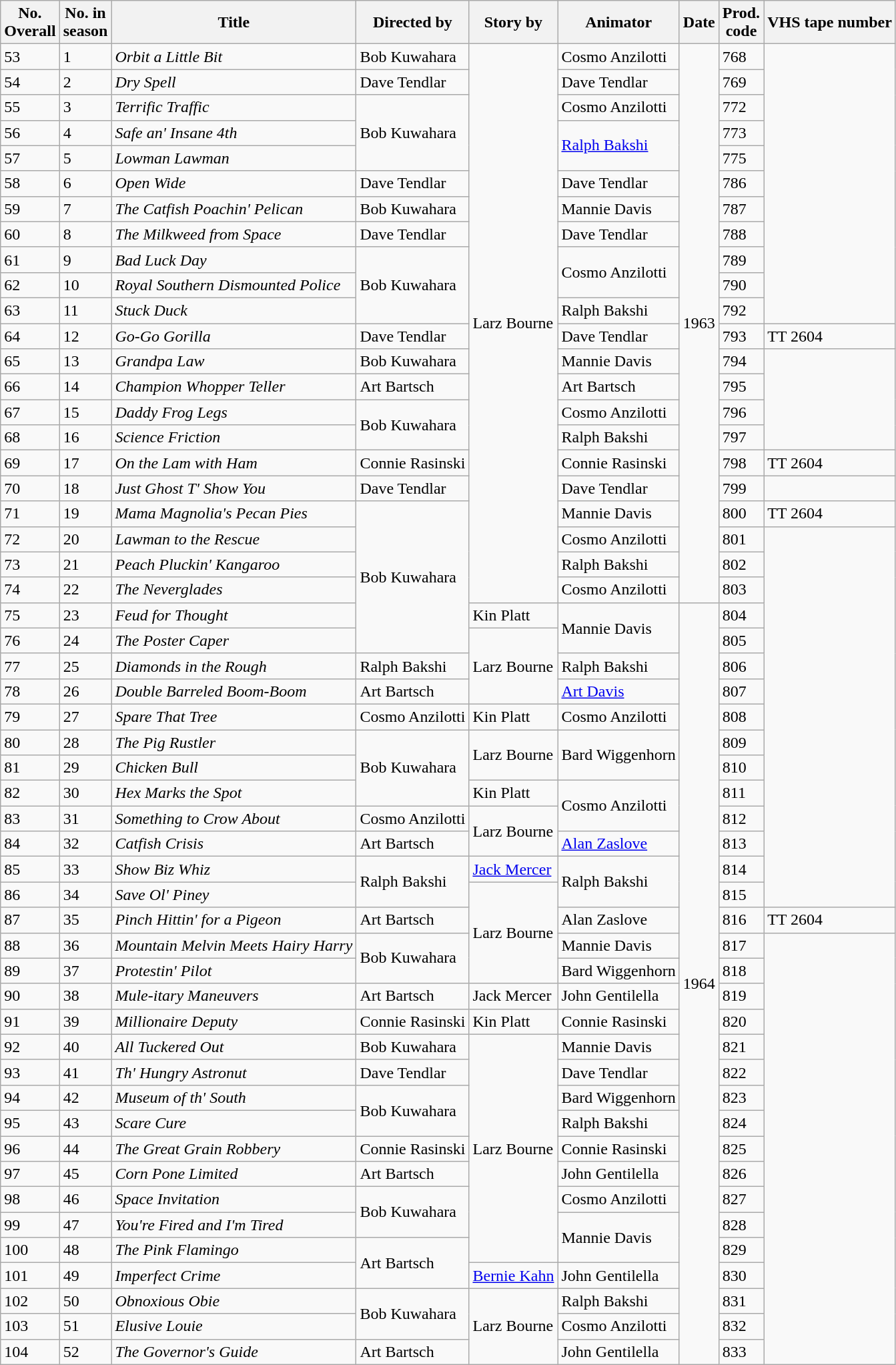<table class="wikitable">
<tr>
<th>No.<br>Overall</th>
<th>No. in<br>season</th>
<th>Title</th>
<th>Directed by</th>
<th>Story by</th>
<th>Animator</th>
<th>Date</th>
<th>Prod.<br>code</th>
<th>VHS tape number</th>
</tr>
<tr>
<td>53</td>
<td>1</td>
<td><em>Orbit a Little Bit</em></td>
<td>Bob Kuwahara</td>
<td rowspan="22">Larz Bourne</td>
<td>Cosmo Anzilotti</td>
<td rowspan="22">1963</td>
<td>768</td>
</tr>
<tr>
<td>54</td>
<td>2</td>
<td><em>Dry Spell</em></td>
<td>Dave Tendlar</td>
<td>Dave Tendlar</td>
<td>769</td>
</tr>
<tr>
<td>55</td>
<td>3</td>
<td><em>Terrific Traffic</em></td>
<td rowspan="3">Bob Kuwahara</td>
<td>Cosmo Anzilotti</td>
<td>772</td>
</tr>
<tr>
<td>56</td>
<td>4</td>
<td><em>Safe an' Insane 4th</em></td>
<td rowspan="2"><a href='#'>Ralph Bakshi</a></td>
<td>773</td>
</tr>
<tr>
<td>57</td>
<td>5</td>
<td><em>Lowman Lawman</em></td>
<td>775</td>
</tr>
<tr>
<td>58</td>
<td>6</td>
<td><em>Open Wide</em></td>
<td>Dave Tendlar</td>
<td>Dave Tendlar</td>
<td>786</td>
</tr>
<tr>
<td>59</td>
<td>7</td>
<td><em>The Catfish Poachin' Pelican</em></td>
<td>Bob Kuwahara</td>
<td>Mannie Davis</td>
<td>787</td>
</tr>
<tr>
<td>60</td>
<td>8</td>
<td><em>The Milkweed from Space</em></td>
<td>Dave Tendlar</td>
<td>Dave Tendlar</td>
<td>788</td>
</tr>
<tr>
<td>61</td>
<td>9</td>
<td><em>Bad Luck Day</em></td>
<td rowspan="3">Bob Kuwahara</td>
<td rowspan="2">Cosmo Anzilotti</td>
<td>789</td>
</tr>
<tr>
<td>62</td>
<td>10</td>
<td><em>Royal Southern Dismounted Police</em></td>
<td>790</td>
</tr>
<tr>
<td>63</td>
<td>11</td>
<td><em>Stuck Duck</em></td>
<td>Ralph Bakshi</td>
<td>792</td>
</tr>
<tr>
<td>64</td>
<td>12</td>
<td><em>Go-Go Gorilla</em></td>
<td>Dave Tendlar</td>
<td>Dave Tendlar</td>
<td>793</td>
<td>TT 2604</td>
</tr>
<tr>
<td>65</td>
<td>13</td>
<td><em>Grandpa Law</em></td>
<td>Bob Kuwahara</td>
<td>Mannie Davis</td>
<td>794</td>
</tr>
<tr>
<td>66</td>
<td>14</td>
<td><em>Champion Whopper Teller</em></td>
<td>Art Bartsch</td>
<td>Art Bartsch</td>
<td>795</td>
</tr>
<tr>
<td>67</td>
<td>15</td>
<td><em>Daddy Frog Legs</em></td>
<td rowspan="2">Bob Kuwahara</td>
<td>Cosmo Anzilotti</td>
<td>796</td>
</tr>
<tr>
<td>68</td>
<td>16</td>
<td><em>Science Friction</em></td>
<td>Ralph Bakshi</td>
<td>797</td>
</tr>
<tr>
<td>69</td>
<td>17</td>
<td><em>On the Lam with Ham</em></td>
<td>Connie Rasinski</td>
<td>Connie Rasinski</td>
<td>798</td>
<td>TT 2604</td>
</tr>
<tr>
<td>70</td>
<td>18</td>
<td><em>Just Ghost T' Show You</em></td>
<td>Dave Tendlar</td>
<td>Dave Tendlar</td>
<td>799</td>
</tr>
<tr>
<td>71</td>
<td>19</td>
<td><em>Mama Magnolia's Pecan Pies</em></td>
<td rowspan="6">Bob Kuwahara</td>
<td>Mannie Davis</td>
<td>800</td>
<td>TT 2604</td>
</tr>
<tr>
<td>72</td>
<td>20</td>
<td><em>Lawman to the Rescue</em></td>
<td>Cosmo Anzilotti</td>
<td>801</td>
</tr>
<tr>
<td>73</td>
<td>21</td>
<td><em>Peach Pluckin' Kangaroo</em></td>
<td>Ralph Bakshi</td>
<td>802</td>
</tr>
<tr>
<td>74</td>
<td>22</td>
<td><em>The Neverglades</em></td>
<td>Cosmo Anzilotti</td>
<td>803</td>
</tr>
<tr>
<td>75</td>
<td>23</td>
<td><em>Feud for Thought</em></td>
<td>Kin Platt</td>
<td rowspan="2">Mannie Davis</td>
<td rowspan="30">1964</td>
<td>804</td>
</tr>
<tr>
<td>76</td>
<td>24</td>
<td><em>The Poster Caper</em></td>
<td rowspan="3">Larz Bourne</td>
<td>805</td>
</tr>
<tr>
<td>77</td>
<td>25</td>
<td><em>Diamonds in the Rough</em></td>
<td>Ralph Bakshi</td>
<td>Ralph Bakshi</td>
<td>806</td>
</tr>
<tr>
<td>78</td>
<td>26</td>
<td><em>Double Barreled Boom-Boom</em></td>
<td>Art Bartsch</td>
<td><a href='#'>Art Davis</a></td>
<td>807</td>
</tr>
<tr>
<td>79</td>
<td>27</td>
<td><em>Spare That Tree</em></td>
<td>Cosmo Anzilotti</td>
<td>Kin Platt</td>
<td>Cosmo Anzilotti</td>
<td>808</td>
</tr>
<tr>
<td>80</td>
<td>28</td>
<td><em>The Pig Rustler</em></td>
<td rowspan="3">Bob Kuwahara</td>
<td rowspan="2">Larz Bourne</td>
<td rowspan="2">Bard Wiggenhorn</td>
<td>809</td>
</tr>
<tr>
<td>81</td>
<td>29</td>
<td><em>Chicken Bull</em></td>
<td>810</td>
</tr>
<tr>
<td>82</td>
<td>30</td>
<td><em>Hex Marks the Spot</em></td>
<td>Kin Platt</td>
<td rowspan="2">Cosmo Anzilotti</td>
<td>811</td>
</tr>
<tr>
<td>83</td>
<td>31</td>
<td><em>Something to Crow About</em></td>
<td>Cosmo Anzilotti</td>
<td rowspan="2">Larz Bourne</td>
<td>812</td>
</tr>
<tr>
<td>84</td>
<td>32</td>
<td><em>Catfish Crisis</em></td>
<td>Art Bartsch</td>
<td><a href='#'>Alan Zaslove</a></td>
<td>813</td>
</tr>
<tr>
<td>85</td>
<td>33</td>
<td><em>Show Biz Whiz</em></td>
<td rowspan="2">Ralph Bakshi</td>
<td><a href='#'>Jack Mercer</a></td>
<td rowspan="2">Ralph Bakshi</td>
<td>814</td>
</tr>
<tr>
<td>86</td>
<td>34</td>
<td><em>Save Ol' Piney</em></td>
<td rowspan="4">Larz Bourne</td>
<td>815</td>
</tr>
<tr>
<td>87</td>
<td>35</td>
<td><em>Pinch Hittin' for a Pigeon</em></td>
<td>Art Bartsch</td>
<td>Alan Zaslove</td>
<td>816</td>
<td>TT 2604</td>
</tr>
<tr>
<td>88</td>
<td>36</td>
<td><em>Mountain Melvin Meets Hairy Harry</em></td>
<td rowspan="2">Bob Kuwahara</td>
<td>Mannie Davis</td>
<td>817</td>
</tr>
<tr>
<td>89</td>
<td>37</td>
<td><em>Protestin' Pilot</em></td>
<td>Bard Wiggenhorn</td>
<td>818</td>
</tr>
<tr>
<td>90</td>
<td>38</td>
<td><em>Mule-itary Maneuvers</em></td>
<td>Art Bartsch</td>
<td>Jack Mercer</td>
<td>John Gentilella</td>
<td>819</td>
</tr>
<tr>
<td>91</td>
<td>39</td>
<td><em>Millionaire Deputy</em></td>
<td>Connie Rasinski</td>
<td>Kin Platt</td>
<td>Connie Rasinski</td>
<td>820</td>
</tr>
<tr>
<td>92</td>
<td>40</td>
<td><em>All Tuckered Out</em></td>
<td>Bob Kuwahara</td>
<td rowspan="9">Larz Bourne</td>
<td>Mannie Davis</td>
<td>821</td>
</tr>
<tr>
<td>93</td>
<td>41</td>
<td><em>Th' Hungry Astronut</em></td>
<td>Dave Tendlar</td>
<td>Dave Tendlar</td>
<td>822</td>
</tr>
<tr>
<td>94</td>
<td>42</td>
<td><em>Museum of th' South</em></td>
<td rowspan="2">Bob Kuwahara</td>
<td>Bard Wiggenhorn</td>
<td>823</td>
</tr>
<tr>
<td>95</td>
<td>43</td>
<td><em>Scare Cure</em></td>
<td>Ralph Bakshi</td>
<td>824</td>
</tr>
<tr>
<td>96</td>
<td>44</td>
<td><em>The Great Grain Robbery</em></td>
<td>Connie Rasinski</td>
<td>Connie Rasinski</td>
<td>825</td>
</tr>
<tr>
<td>97</td>
<td>45</td>
<td><em>Corn Pone Limited</em></td>
<td>Art Bartsch</td>
<td>John Gentilella</td>
<td>826</td>
</tr>
<tr>
<td>98</td>
<td>46</td>
<td><em>Space Invitation</em></td>
<td rowspan="2">Bob Kuwahara</td>
<td>Cosmo Anzilotti</td>
<td>827</td>
</tr>
<tr>
<td>99</td>
<td>47</td>
<td><em>You're Fired and I'm Tired</em></td>
<td rowspan="2">Mannie Davis</td>
<td>828</td>
</tr>
<tr>
<td>100</td>
<td>48</td>
<td><em>The Pink Flamingo</em></td>
<td rowspan="2">Art Bartsch</td>
<td>829</td>
</tr>
<tr>
<td>101</td>
<td>49</td>
<td><em>Imperfect Crime</em></td>
<td><a href='#'>Bernie Kahn</a></td>
<td>John Gentilella</td>
<td>830</td>
</tr>
<tr>
<td>102</td>
<td>50</td>
<td><em>Obnoxious Obie</em></td>
<td rowspan="2">Bob Kuwahara</td>
<td rowspan="3">Larz Bourne</td>
<td>Ralph Bakshi</td>
<td>831</td>
</tr>
<tr>
<td>103</td>
<td>51</td>
<td><em>Elusive Louie</em></td>
<td>Cosmo Anzilotti</td>
<td>832</td>
</tr>
<tr>
<td>104</td>
<td>52</td>
<td><em>The Governor's Guide</em></td>
<td>Art Bartsch</td>
<td>John Gentilella</td>
<td>833</td>
</tr>
</table>
